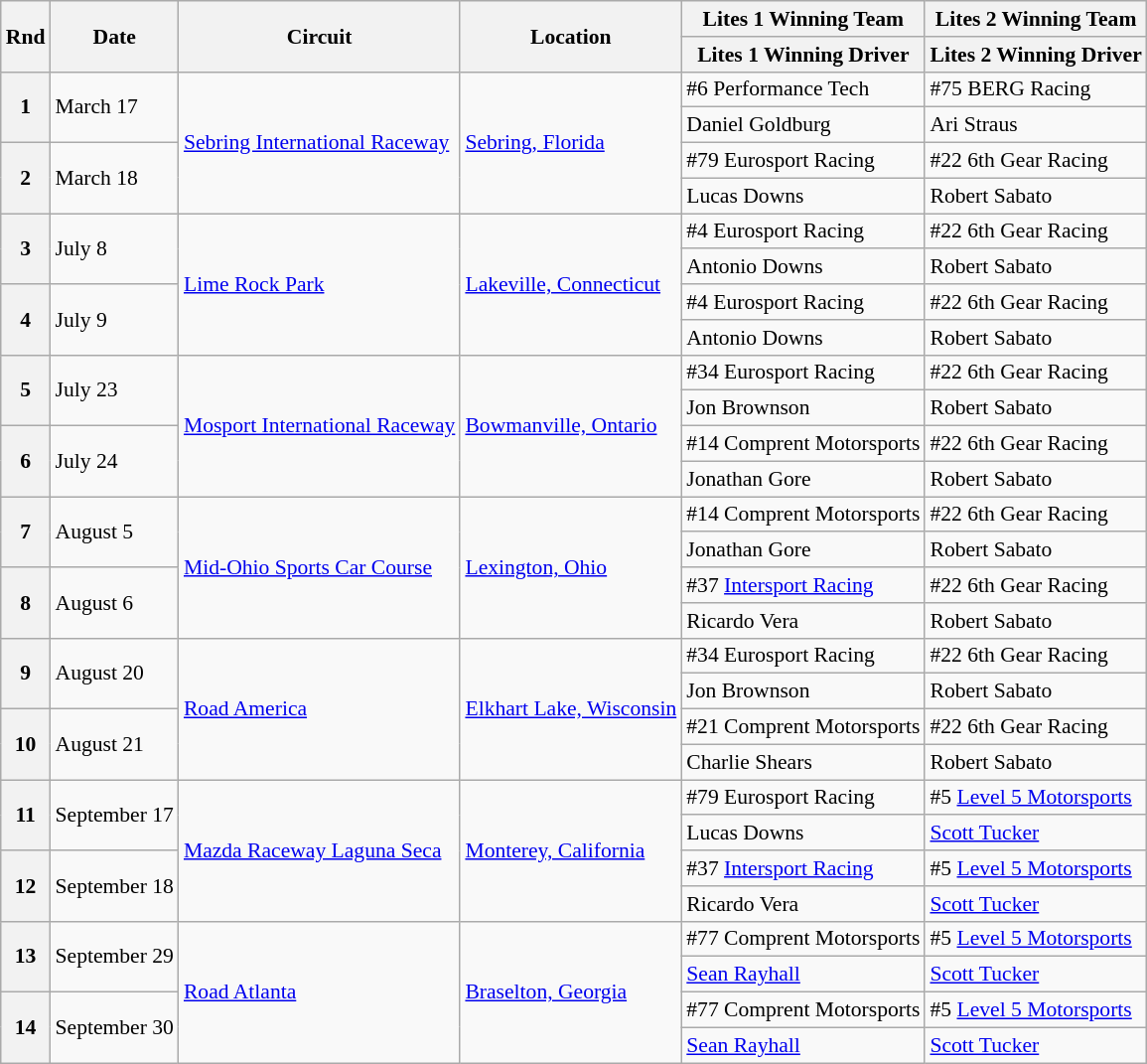<table class="wikitable" style="font-size: 90%;">
<tr>
<th rowspan=2>Rnd</th>
<th rowspan=2>Date</th>
<th rowspan=2>Circuit</th>
<th rowspan=2>Location</th>
<th>Lites 1 Winning Team</th>
<th>Lites 2 Winning Team</th>
</tr>
<tr>
<th>Lites 1 Winning Driver</th>
<th>Lites 2 Winning Driver</th>
</tr>
<tr>
<th rowspan=2>1</th>
<td rowspan=2>March 17</td>
<td rowspan=4><a href='#'>Sebring International Raceway</a></td>
<td rowspan=4><a href='#'>Sebring, Florida</a></td>
<td>#6 Performance Tech</td>
<td>#75 BERG Racing</td>
</tr>
<tr>
<td> Daniel Goldburg</td>
<td> Ari Straus</td>
</tr>
<tr>
<th rowspan=2>2</th>
<td rowspan=2>March 18</td>
<td>#79 Eurosport Racing</td>
<td>#22 6th Gear Racing</td>
</tr>
<tr>
<td> Lucas Downs</td>
<td> Robert Sabato</td>
</tr>
<tr>
<th rowspan=2>3</th>
<td rowspan=2>July 8</td>
<td rowspan=4><a href='#'>Lime Rock Park</a></td>
<td rowspan=4><a href='#'>Lakeville, Connecticut</a></td>
<td>#4 Eurosport Racing</td>
<td>#22 6th Gear Racing</td>
</tr>
<tr>
<td> Antonio Downs</td>
<td> Robert Sabato</td>
</tr>
<tr>
<th rowspan=2>4</th>
<td rowspan=2>July 9</td>
<td>#4 Eurosport Racing</td>
<td>#22 6th Gear Racing</td>
</tr>
<tr>
<td> Antonio Downs</td>
<td> Robert Sabato</td>
</tr>
<tr>
<th rowspan=2>5</th>
<td rowspan=2>July 23</td>
<td rowspan=4><a href='#'>Mosport International Raceway</a></td>
<td rowspan=4><a href='#'>Bowmanville, Ontario</a></td>
<td>#34 Eurosport Racing</td>
<td>#22 6th Gear Racing</td>
</tr>
<tr>
<td> Jon Brownson</td>
<td> Robert Sabato</td>
</tr>
<tr>
<th rowspan=2>6</th>
<td rowspan=2>July 24</td>
<td>#14 Comprent Motorsports</td>
<td>#22 6th Gear Racing</td>
</tr>
<tr>
<td> Jonathan Gore</td>
<td> Robert Sabato</td>
</tr>
<tr>
<th rowspan=2>7</th>
<td rowspan=2>August 5</td>
<td rowspan=4><a href='#'>Mid-Ohio Sports Car Course</a></td>
<td rowspan=4><a href='#'>Lexington, Ohio</a></td>
<td>#14 Comprent Motorsports</td>
<td>#22 6th Gear Racing</td>
</tr>
<tr>
<td> Jonathan Gore</td>
<td> Robert Sabato</td>
</tr>
<tr>
<th rowspan=2>8</th>
<td rowspan=2>August 6</td>
<td>#37 <a href='#'>Intersport Racing</a></td>
<td>#22 6th Gear Racing</td>
</tr>
<tr>
<td> Ricardo Vera</td>
<td> Robert Sabato</td>
</tr>
<tr>
<th rowspan=2>9</th>
<td rowspan=2>August 20</td>
<td rowspan=4><a href='#'>Road America</a></td>
<td rowspan=4><a href='#'>Elkhart Lake, Wisconsin</a></td>
<td>#34 Eurosport Racing</td>
<td>#22 6th Gear Racing</td>
</tr>
<tr>
<td> Jon Brownson</td>
<td> Robert Sabato</td>
</tr>
<tr>
<th rowspan=2>10</th>
<td rowspan=2>August 21</td>
<td>#21 Comprent Motorsports</td>
<td>#22 6th Gear Racing</td>
</tr>
<tr>
<td> Charlie Shears</td>
<td> Robert Sabato</td>
</tr>
<tr>
<th rowspan=2>11</th>
<td rowspan=2>September 17</td>
<td rowspan=4><a href='#'>Mazda Raceway Laguna Seca</a></td>
<td rowspan=4><a href='#'>Monterey, California</a></td>
<td>#79 Eurosport Racing</td>
<td>#5 <a href='#'>Level 5 Motorsports</a></td>
</tr>
<tr>
<td> Lucas Downs</td>
<td> <a href='#'>Scott Tucker</a></td>
</tr>
<tr>
<th rowspan=2>12</th>
<td rowspan=2>September 18</td>
<td>#37 <a href='#'>Intersport Racing</a></td>
<td>#5 <a href='#'>Level 5 Motorsports</a></td>
</tr>
<tr>
<td> Ricardo Vera</td>
<td> <a href='#'>Scott Tucker</a></td>
</tr>
<tr>
<th rowspan=2>13</th>
<td rowspan=2>September 29</td>
<td rowspan=4><a href='#'>Road Atlanta</a></td>
<td rowspan=4><a href='#'>Braselton, Georgia</a></td>
<td>#77 Comprent Motorsports</td>
<td>#5 <a href='#'>Level 5 Motorsports</a></td>
</tr>
<tr>
<td> <a href='#'>Sean Rayhall</a></td>
<td> <a href='#'>Scott Tucker</a></td>
</tr>
<tr>
<th rowspan=2>14</th>
<td rowspan=2>September 30</td>
<td>#77 Comprent Motorsports</td>
<td>#5 <a href='#'>Level 5 Motorsports</a></td>
</tr>
<tr>
<td> <a href='#'>Sean Rayhall</a></td>
<td> <a href='#'>Scott Tucker</a></td>
</tr>
</table>
